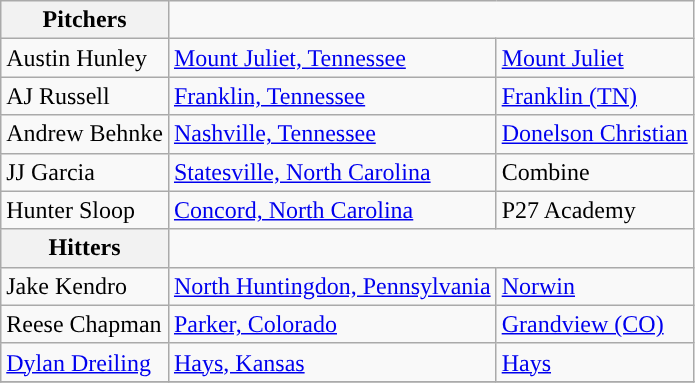<table class="wikitable">
<tr>
<th>Pitchers</th>
</tr>
<tr>
<td>Austin Hunley</td>
<td><a href='#'>Mount Juliet, Tennessee</a></td>
<td><a href='#'>Mount Juliet</a></td>
</tr>
<tr>
<td>AJ Russell</td>
<td><a href='#'>Franklin, Tennessee</a></td>
<td><a href='#'>Franklin (TN)</a></td>
</tr>
<tr>
<td>Andrew Behnke</td>
<td><a href='#'>Nashville, Tennessee</a></td>
<td><a href='#'>Donelson Christian</a></td>
</tr>
<tr>
<td>JJ Garcia</td>
<td><a href='#'>Statesville, North Carolina</a></td>
<td>Combine</td>
</tr>
<tr>
<td>Hunter Sloop</td>
<td><a href='#'>Concord, North Carolina</a></td>
<td>P27 Academy</td>
</tr>
<tr>
<th>Hitters</th>
</tr>
<tr>
<td>Jake Kendro</td>
<td><a href='#'>North Huntingdon, Pennsylvania</a></td>
<td><a href='#'>Norwin</a></td>
</tr>
<tr>
<td>Reese Chapman</td>
<td><a href='#'>Parker, Colorado</a></td>
<td><a href='#'>Grandview (CO)</a></td>
</tr>
<tr>
<td><a href='#'>Dylan Dreiling</a></td>
<td><a href='#'>Hays, Kansas</a></td>
<td><a href='#'>Hays</a></td>
</tr>
<tr>
</tr>
</table>
